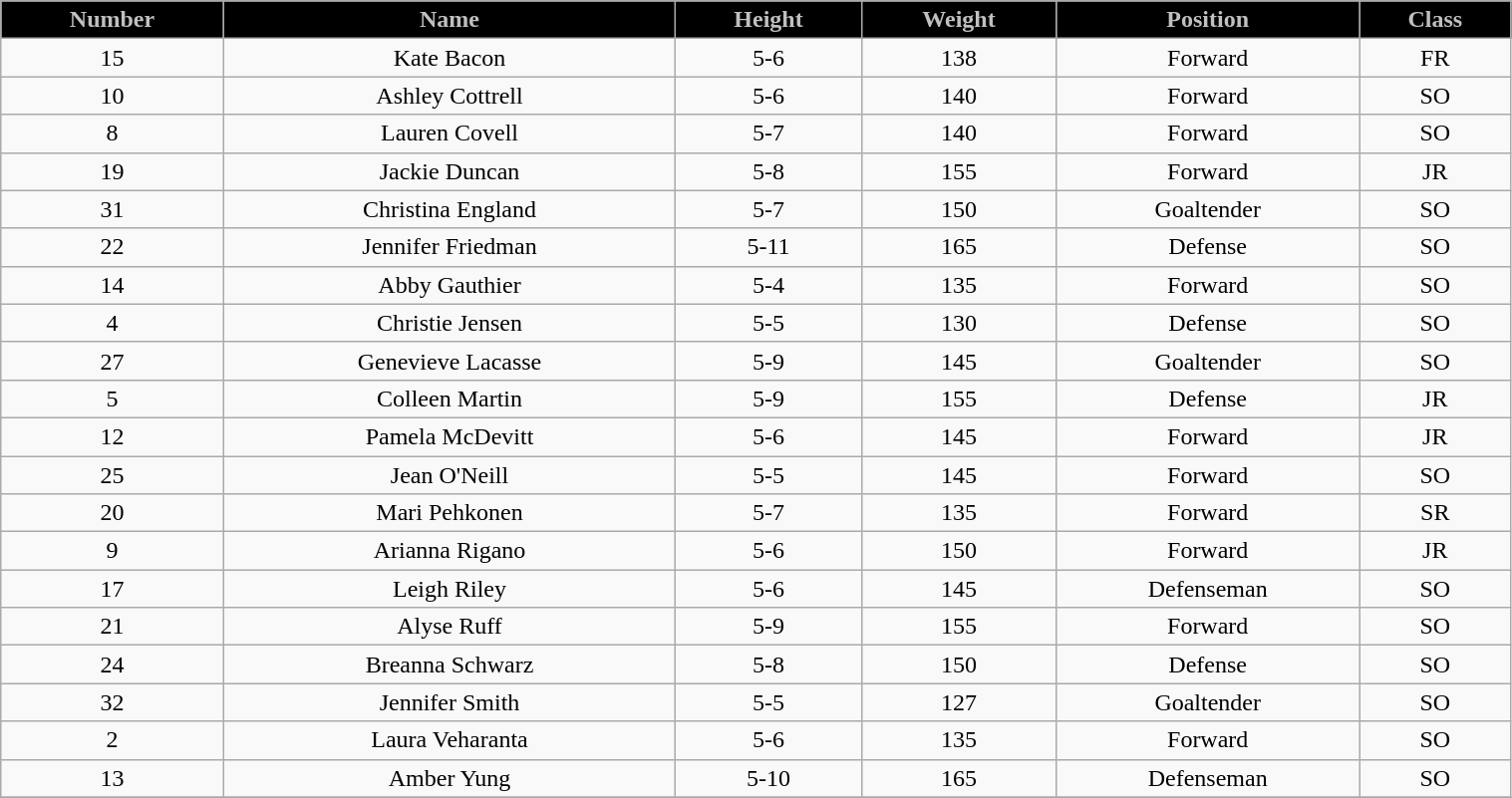<table class="wikitable" width="80%">
<tr align="center"  style=" background:black;color:silver;">
<td><strong>Number</strong></td>
<td><strong>Name</strong></td>
<td><strong>Height</strong></td>
<td><strong>Weight</strong></td>
<td><strong>Position</strong></td>
<td><strong>Class</strong></td>
</tr>
<tr align="center" bgcolor="">
<td>15</td>
<td>Kate Bacon</td>
<td>5-6</td>
<td>138</td>
<td>Forward</td>
<td>FR</td>
</tr>
<tr align="center" bgcolor="">
<td>10</td>
<td>Ashley Cottrell</td>
<td>5-6</td>
<td>140</td>
<td>Forward</td>
<td>SO</td>
</tr>
<tr align="center" bgcolor="">
<td>8</td>
<td>Lauren Covell</td>
<td>5-7</td>
<td>140</td>
<td>Forward</td>
<td>SO</td>
</tr>
<tr align="center" bgcolor="">
<td>19</td>
<td>Jackie Duncan</td>
<td>5-8</td>
<td>155</td>
<td>Forward</td>
<td>JR</td>
</tr>
<tr align="center" bgcolor="">
<td>31</td>
<td>Christina England</td>
<td>5-7</td>
<td>150</td>
<td>Goaltender</td>
<td>SO</td>
</tr>
<tr align="center" bgcolor="">
<td>22</td>
<td>Jennifer Friedman</td>
<td>5-11</td>
<td>165</td>
<td>Defense</td>
<td>SO</td>
</tr>
<tr align="center" bgcolor="">
<td>14</td>
<td>Abby Gauthier</td>
<td>5-4</td>
<td>135</td>
<td>Forward</td>
<td>SO</td>
</tr>
<tr align="center" bgcolor="">
<td>4</td>
<td>Christie Jensen</td>
<td>5-5</td>
<td>130</td>
<td>Defense</td>
<td>SO</td>
</tr>
<tr align="center" bgcolor="">
<td>27</td>
<td>Genevieve Lacasse</td>
<td>5-9</td>
<td>145</td>
<td>Goaltender</td>
<td>SO</td>
</tr>
<tr align="center" bgcolor="">
<td>5</td>
<td>Colleen Martin</td>
<td>5-9</td>
<td>155</td>
<td>Defense</td>
<td>JR</td>
</tr>
<tr align="center" bgcolor="">
<td>12</td>
<td>Pamela McDevitt</td>
<td>5-6</td>
<td>145</td>
<td>Forward</td>
<td>JR</td>
</tr>
<tr align="center" bgcolor="">
<td>25</td>
<td>Jean O'Neill</td>
<td>5-5</td>
<td>145</td>
<td>Forward</td>
<td>SO</td>
</tr>
<tr align="center" bgcolor="">
<td>20</td>
<td>Mari Pehkonen</td>
<td>5-7</td>
<td>135</td>
<td>Forward</td>
<td>SR</td>
</tr>
<tr align="center" bgcolor="">
<td>9</td>
<td>Arianna Rigano</td>
<td>5-6</td>
<td>150</td>
<td>Forward</td>
<td>JR</td>
</tr>
<tr align="center" bgcolor="">
<td>17</td>
<td>Leigh Riley</td>
<td>5-6</td>
<td>145</td>
<td>Defenseman</td>
<td>SO</td>
</tr>
<tr align="center" bgcolor="">
<td>21</td>
<td>Alyse Ruff</td>
<td>5-9</td>
<td>155</td>
<td>Forward</td>
<td>SO</td>
</tr>
<tr align="center" bgcolor="">
<td>24</td>
<td>Breanna Schwarz</td>
<td>5-8</td>
<td>150</td>
<td>Defense</td>
<td>SO</td>
</tr>
<tr align="center" bgcolor="">
<td>32</td>
<td>Jennifer Smith</td>
<td>5-5</td>
<td>127</td>
<td>Goaltender</td>
<td>SO</td>
</tr>
<tr align="center" bgcolor="">
<td>2</td>
<td>Laura Veharanta</td>
<td>5-6</td>
<td>135</td>
<td>Forward</td>
<td>SO</td>
</tr>
<tr align="center" bgcolor="">
<td>13</td>
<td>Amber Yung</td>
<td>5-10</td>
<td>165</td>
<td>Defenseman</td>
<td>SO</td>
</tr>
<tr align="center" bgcolor="">
</tr>
</table>
